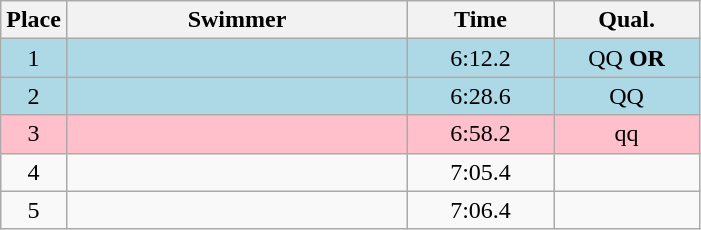<table class=wikitable style="text-align:center">
<tr>
<th>Place</th>
<th width=220>Swimmer</th>
<th width=90>Time</th>
<th width=90>Qual.</th>
</tr>
<tr bgcolor=lightblue>
<td>1</td>
<td align=left></td>
<td>6:12.2</td>
<td>QQ <strong>OR</strong></td>
</tr>
<tr bgcolor=lightblue>
<td>2</td>
<td align=left></td>
<td>6:28.6</td>
<td>QQ</td>
</tr>
<tr bgcolor=pink>
<td>3</td>
<td align=left></td>
<td>6:58.2</td>
<td>qq</td>
</tr>
<tr>
<td>4</td>
<td align=left></td>
<td>7:05.4</td>
<td></td>
</tr>
<tr>
<td>5</td>
<td align=left></td>
<td>7:06.4</td>
<td></td>
</tr>
</table>
